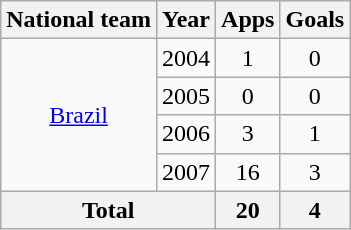<table class="wikitable" style="text-align:center">
<tr>
<th>National team</th>
<th>Year</th>
<th>Apps</th>
<th>Goals</th>
</tr>
<tr>
<td rowspan="4"><a href='#'>Brazil</a></td>
<td>2004</td>
<td>1</td>
<td>0</td>
</tr>
<tr>
<td>2005</td>
<td>0</td>
<td>0</td>
</tr>
<tr>
<td>2006</td>
<td>3</td>
<td>1</td>
</tr>
<tr>
<td>2007</td>
<td>16</td>
<td>3</td>
</tr>
<tr>
<th colspan="2">Total</th>
<th>20</th>
<th>4</th>
</tr>
</table>
